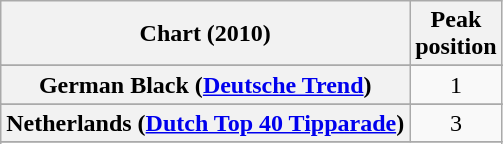<table class="wikitable sortable plainrowheaders">
<tr>
<th>Chart (2010)</th>
<th>Peak<br>position</th>
</tr>
<tr>
</tr>
<tr>
</tr>
<tr>
</tr>
<tr>
</tr>
<tr>
</tr>
<tr>
<th scope="row">German Black (<a href='#'>Deutsche Trend</a>)</th>
<td style="text-align:center;">1</td>
</tr>
<tr>
</tr>
<tr>
<th scope="row">Netherlands (<a href='#'>Dutch Top 40 Tipparade</a>)</th>
<td style="text-align:center;">3</td>
</tr>
<tr>
</tr>
<tr>
</tr>
<tr>
</tr>
<tr>
</tr>
<tr>
</tr>
<tr>
</tr>
<tr>
</tr>
<tr>
</tr>
</table>
